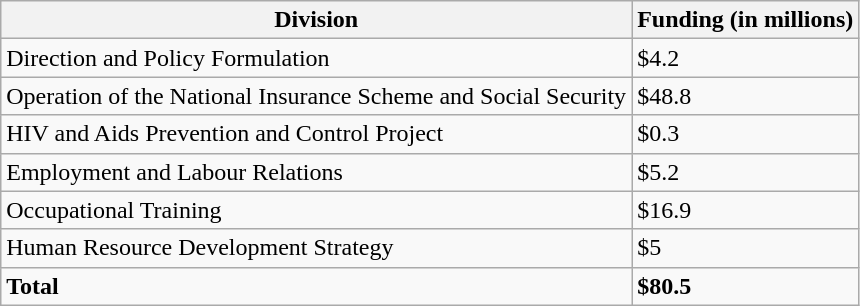<table class="wikitable">
<tr>
<th>Division</th>
<th>Funding (in millions)</th>
</tr>
<tr>
<td>Direction and Policy Formulation</td>
<td>$4.2</td>
</tr>
<tr>
<td>Operation of the National Insurance Scheme and Social Security</td>
<td>$48.8</td>
</tr>
<tr>
<td>HIV and Aids Prevention and Control Project</td>
<td>$0.3</td>
</tr>
<tr>
<td>Employment and Labour Relations</td>
<td>$5.2</td>
</tr>
<tr>
<td>Occupational Training</td>
<td>$16.9</td>
</tr>
<tr>
<td>Human Resource Development Strategy</td>
<td>$5</td>
</tr>
<tr>
<td><strong>Total</strong></td>
<td><strong>$80.5</strong></td>
</tr>
</table>
